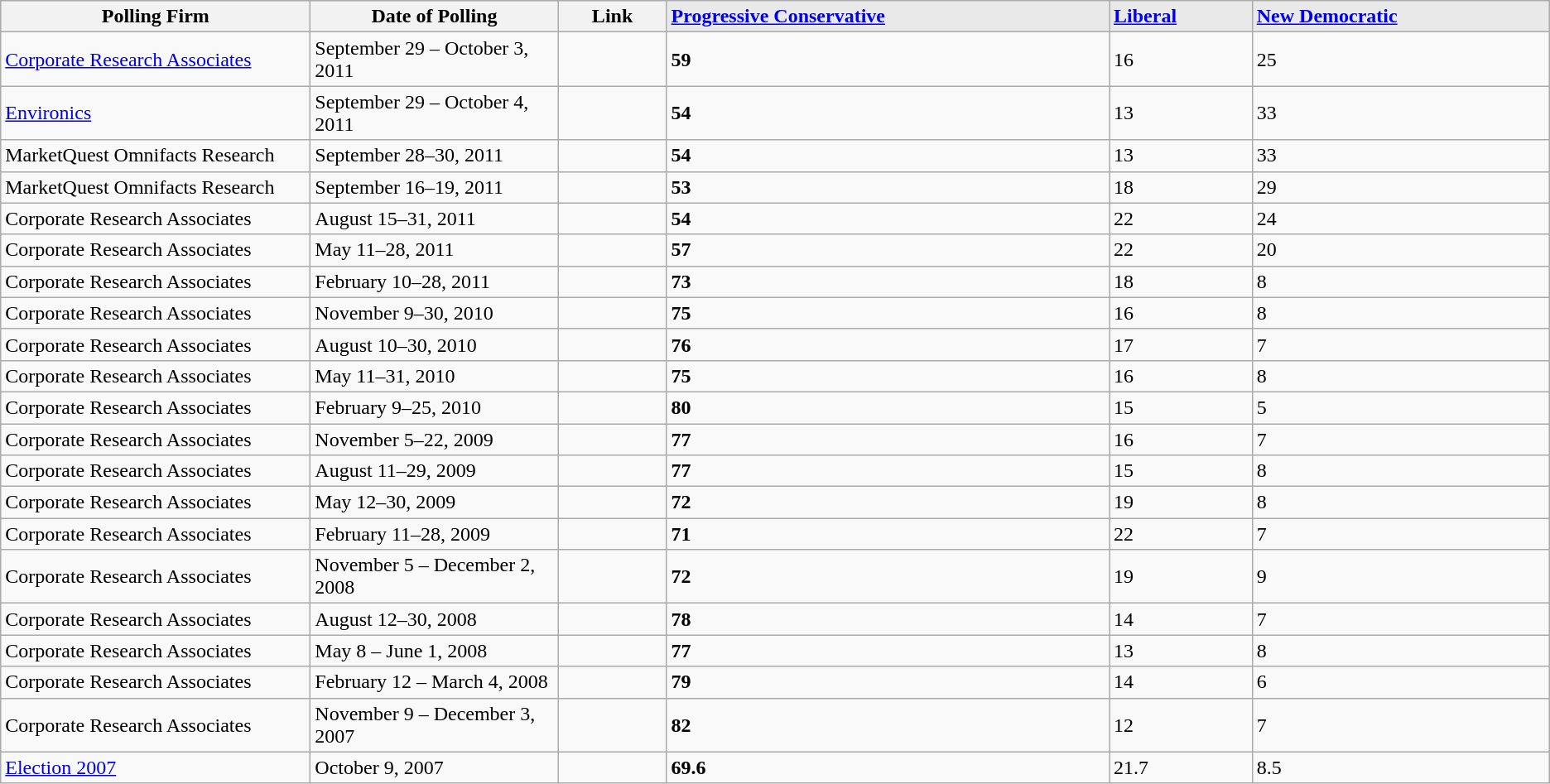<table class="wikitable sortable">
<tr style="background:#e9e9e9;">
<th width=20%>Polling Firm</th>
<th width=16%>Date of Polling</th>
<th width=7%>Link</th>
<td><strong><a href='#'><span>Progressive Conservative</span></a></strong></td>
<td><strong><a href='#'>Liberal</a></strong></td>
<td><strong><a href='#'>New Democratic</a></strong></td>
</tr>
<tr>
<td><a href='#'>Corporate Research Associates</a></td>
<td>September 29 – October 3, 2011</td>
<td></td>
<td><strong>59</strong></td>
<td>16</td>
<td>25</td>
</tr>
<tr>
<td><a href='#'>Environics</a></td>
<td>September 29 – October 4, 2011</td>
<td></td>
<td><strong>54</strong></td>
<td>13</td>
<td>33</td>
</tr>
<tr>
<td>MarketQuest Omnifacts Research</td>
<td>September 28–30, 2011</td>
<td></td>
<td><strong>54</strong></td>
<td>13</td>
<td>33</td>
</tr>
<tr>
<td>MarketQuest Omnifacts Research</td>
<td>September 16–19, 2011</td>
<td></td>
<td><strong>53</strong></td>
<td>18</td>
<td>29</td>
</tr>
<tr>
<td>Corporate Research Associates</td>
<td>August 15–31, 2011</td>
<td></td>
<td><strong>54</strong></td>
<td>22</td>
<td>24</td>
</tr>
<tr>
<td>Corporate Research Associates</td>
<td>May 11–28, 2011</td>
<td> </td>
<td><strong>57</strong></td>
<td>22</td>
<td>20</td>
</tr>
<tr>
<td>Corporate Research Associates</td>
<td>February 10–28, 2011</td>
<td> </td>
<td><strong>73</strong></td>
<td>18</td>
<td>8</td>
</tr>
<tr>
<td>Corporate Research Associates</td>
<td>November 9–30, 2010</td>
<td> </td>
<td><strong>75</strong></td>
<td>16</td>
<td>8</td>
</tr>
<tr>
<td>Corporate Research Associates</td>
<td>August 10–30, 2010</td>
<td> </td>
<td><strong>76</strong></td>
<td>17</td>
<td>7</td>
</tr>
<tr>
<td>Corporate Research Associates</td>
<td>May 11–31, 2010</td>
<td> </td>
<td><strong>75</strong></td>
<td>16</td>
<td>8</td>
</tr>
<tr>
<td>Corporate Research Associates</td>
<td>February 9–25, 2010</td>
<td> </td>
<td><strong>80</strong></td>
<td>15</td>
<td>5</td>
</tr>
<tr>
<td>Corporate Research Associates</td>
<td>November 5–22, 2009</td>
<td> </td>
<td><strong>77</strong></td>
<td>16</td>
<td>7</td>
</tr>
<tr>
<td>Corporate Research Associates</td>
<td>August 11–29, 2009</td>
<td> </td>
<td><strong>77</strong></td>
<td>15</td>
<td>8</td>
</tr>
<tr>
<td>Corporate Research Associates</td>
<td>May 12–30, 2009</td>
<td></td>
<td><strong>72</strong></td>
<td>19</td>
<td>8</td>
</tr>
<tr>
<td>Corporate Research Associates</td>
<td>February 11–28, 2009</td>
<td></td>
<td><strong>71</strong></td>
<td>22</td>
<td>7</td>
</tr>
<tr>
<td>Corporate Research Associates</td>
<td>November 5 – December 2, 2008</td>
<td></td>
<td><strong>72</strong></td>
<td>19</td>
<td>9</td>
</tr>
<tr>
<td>Corporate Research Associates</td>
<td>August 12–30, 2008</td>
<td></td>
<td><strong>78</strong></td>
<td>14</td>
<td>7</td>
</tr>
<tr>
<td>Corporate Research Associates</td>
<td>May 8 – June 1, 2008</td>
<td></td>
<td><strong>77</strong></td>
<td>13</td>
<td>8</td>
</tr>
<tr>
<td>Corporate Research Associates</td>
<td>February 12 – March 4, 2008</td>
<td></td>
<td><strong>79</strong></td>
<td>14</td>
<td>6</td>
</tr>
<tr>
<td>Corporate Research Associates</td>
<td>November 9 – December 3, 2007</td>
<td></td>
<td><strong>82</strong></td>
<td>12</td>
<td>7</td>
</tr>
<tr>
<td><a href='#'>Election 2007</a></td>
<td>October 9, 2007</td>
<td></td>
<td><strong>69.6</strong></td>
<td>21.7</td>
<td>8.5</td>
</tr>
</table>
